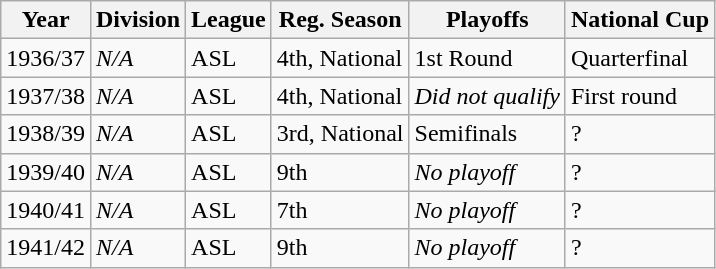<table class="wikitable">
<tr>
<th>Year</th>
<th>Division</th>
<th>League</th>
<th>Reg. Season</th>
<th>Playoffs</th>
<th>National Cup</th>
</tr>
<tr>
<td>1936/37</td>
<td><em>N/A</em></td>
<td>ASL</td>
<td>4th, National</td>
<td>1st Round</td>
<td>Quarterfinal</td>
</tr>
<tr>
<td>1937/38</td>
<td><em>N/A</em></td>
<td>ASL</td>
<td>4th, National</td>
<td><em>Did not qualify</em></td>
<td>First round</td>
</tr>
<tr>
<td>1938/39</td>
<td><em>N/A</em></td>
<td>ASL</td>
<td>3rd, National</td>
<td>Semifinals</td>
<td>?</td>
</tr>
<tr>
<td>1939/40</td>
<td><em>N/A</em></td>
<td>ASL</td>
<td>9th</td>
<td><em>No playoff</em></td>
<td>?</td>
</tr>
<tr>
<td>1940/41</td>
<td><em>N/A</em></td>
<td>ASL</td>
<td>7th</td>
<td><em>No playoff</em></td>
<td>?</td>
</tr>
<tr>
<td>1941/42</td>
<td><em>N/A</em></td>
<td>ASL</td>
<td>9th</td>
<td><em>No playoff</em></td>
<td>?</td>
</tr>
</table>
